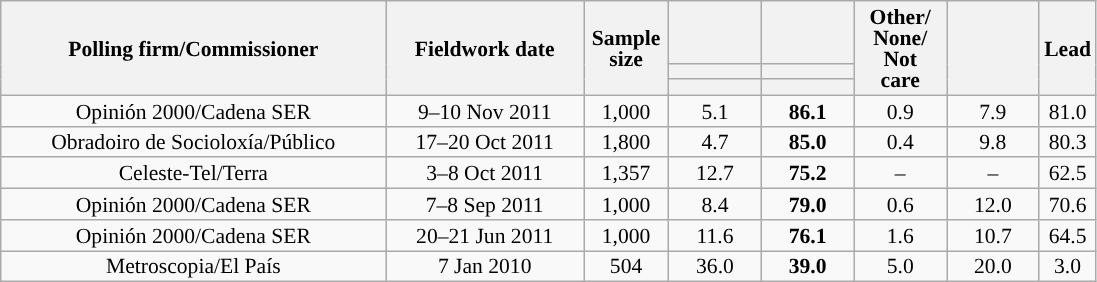<table class="wikitable collapsible collapsed" style="text-align:center; font-size:90%; line-height:14px;">
<tr style="height:42px;">
<th style="width:250px;" rowspan="3">Polling firm/Commissioner</th>
<th style="width:125px;" rowspan="3">Fieldwork date</th>
<th style="width:50px;" rowspan="3">Sample size</th>
<th style="width:55px;"></th>
<th style="width:55px;"></th>
<th style="width:55px;" rowspan="3">Other/<br>None/<br>Not<br>care</th>
<th style="width:55px;" rowspan="3"></th>
<th style="width:30px;" rowspan="3">Lead</th>
</tr>
<tr>
<th style="color:inherit;background:"></th>
<th style="color:inherit;background:"></th>
</tr>
<tr>
<th></th>
<th></th>
</tr>
<tr>
<td>Opinión 2000/Cadena SER</td>
<td>9–10 Nov 2011</td>
<td>1,000</td>
<td>5.1</td>
<td><strong>86.1</strong></td>
<td>0.9</td>
<td>7.9</td>
<td style="background:">81.0</td>
</tr>
<tr>
<td>Obradoiro de Socioloxía/Público</td>
<td>17–20 Oct 2011</td>
<td>1,800</td>
<td>4.7</td>
<td><strong>85.0</strong></td>
<td>0.4</td>
<td>9.8</td>
<td style="background:">80.3</td>
</tr>
<tr>
<td>Celeste-Tel/Terra</td>
<td>3–8 Oct 2011</td>
<td>1,357</td>
<td>12.7</td>
<td><strong>75.2</strong></td>
<td>–</td>
<td>–</td>
<td style="background:">62.5</td>
</tr>
<tr>
<td>Opinión 2000/Cadena SER</td>
<td>7–8 Sep 2011</td>
<td>1,000</td>
<td>8.4</td>
<td><strong>79.0</strong></td>
<td>0.6</td>
<td>12.0</td>
<td style="background:">70.6</td>
</tr>
<tr>
<td>Opinión 2000/Cadena SER</td>
<td>20–21 Jun 2011</td>
<td>1,000</td>
<td>11.6</td>
<td><strong>76.1</strong></td>
<td>1.6</td>
<td>10.7</td>
<td style="background:">64.5</td>
</tr>
<tr>
<td>Metroscopia/El País</td>
<td>7 Jan 2010</td>
<td>504</td>
<td>36.0</td>
<td><strong>39.0</strong></td>
<td>5.0</td>
<td>20.0</td>
<td style="background:">3.0</td>
</tr>
</table>
